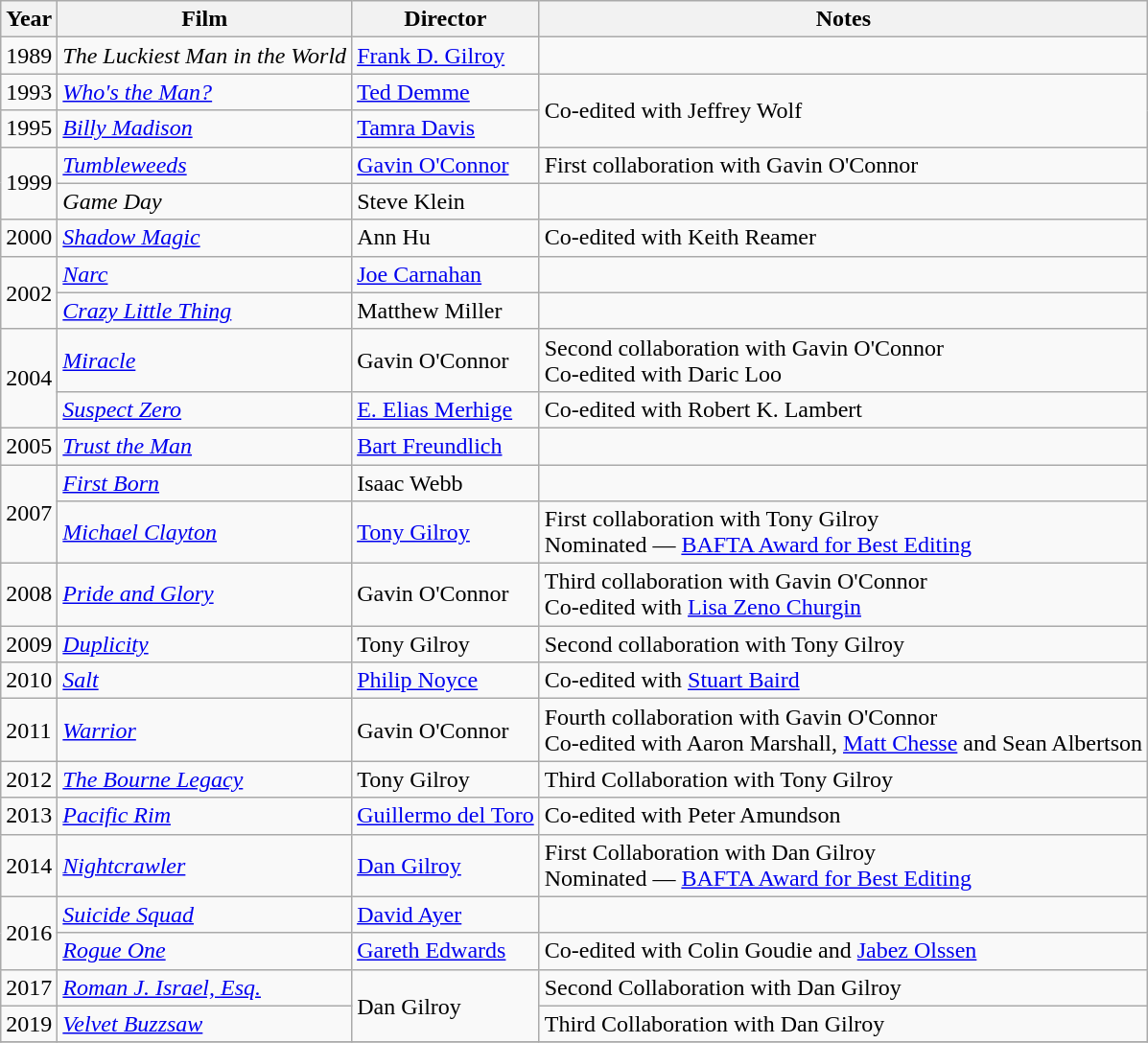<table class="wikitable">
<tr>
<th>Year</th>
<th>Film</th>
<th>Director</th>
<th>Notes</th>
</tr>
<tr>
<td>1989</td>
<td><em>The Luckiest Man in the World</em></td>
<td><a href='#'>Frank D. Gilroy</a></td>
<td></td>
</tr>
<tr>
<td>1993</td>
<td><em><a href='#'>Who's the Man?</a></em></td>
<td><a href='#'>Ted Demme</a></td>
<td rowspan=2>Co-edited with Jeffrey Wolf</td>
</tr>
<tr>
<td>1995</td>
<td><em><a href='#'>Billy Madison</a></em></td>
<td><a href='#'>Tamra Davis</a></td>
</tr>
<tr>
<td rowspan=2>1999</td>
<td><em><a href='#'>Tumbleweeds</a></em></td>
<td><a href='#'>Gavin O'Connor</a></td>
<td>First collaboration with Gavin O'Connor</td>
</tr>
<tr>
<td><em>Game Day</em></td>
<td>Steve Klein</td>
<td></td>
</tr>
<tr>
<td>2000</td>
<td><em><a href='#'>Shadow Magic</a></em></td>
<td>Ann Hu</td>
<td>Co-edited with Keith Reamer</td>
</tr>
<tr>
<td rowspan=2>2002</td>
<td><em><a href='#'>Narc</a></em></td>
<td><a href='#'>Joe Carnahan</a></td>
<td></td>
</tr>
<tr>
<td><em><a href='#'>Crazy Little Thing</a></em></td>
<td>Matthew Miller</td>
<td></td>
</tr>
<tr>
<td rowspan=2>2004</td>
<td><em><a href='#'>Miracle</a></em></td>
<td>Gavin O'Connor</td>
<td>Second collaboration with Gavin O'Connor<br>Co-edited with Daric Loo</td>
</tr>
<tr>
<td><em><a href='#'>Suspect Zero</a></em></td>
<td><a href='#'>E. Elias Merhige</a></td>
<td>Co-edited with Robert K. Lambert</td>
</tr>
<tr>
<td>2005</td>
<td><em><a href='#'>Trust the Man</a></em></td>
<td><a href='#'>Bart Freundlich</a></td>
<td></td>
</tr>
<tr>
<td rowspan=2>2007</td>
<td><em><a href='#'>First Born</a></em></td>
<td>Isaac Webb</td>
<td></td>
</tr>
<tr>
<td><em><a href='#'>Michael Clayton</a></em></td>
<td><a href='#'>Tony Gilroy</a></td>
<td>First collaboration with Tony Gilroy<br>Nominated — <a href='#'>BAFTA Award for Best Editing</a></td>
</tr>
<tr>
<td>2008</td>
<td><em><a href='#'>Pride and Glory</a></em></td>
<td>Gavin O'Connor</td>
<td>Third collaboration with Gavin O'Connor<br>Co-edited with <a href='#'>Lisa Zeno Churgin</a></td>
</tr>
<tr>
<td>2009</td>
<td><em><a href='#'>Duplicity</a></em></td>
<td>Tony Gilroy</td>
<td>Second collaboration with Tony Gilroy</td>
</tr>
<tr>
<td>2010</td>
<td><em><a href='#'>Salt</a></em></td>
<td><a href='#'>Philip Noyce</a></td>
<td>Co-edited with <a href='#'>Stuart Baird</a></td>
</tr>
<tr>
<td>2011</td>
<td><em><a href='#'>Warrior</a></em></td>
<td>Gavin O'Connor</td>
<td>Fourth collaboration with Gavin O'Connor<br>Co-edited with Aaron Marshall, <a href='#'>Matt Chesse</a> and Sean Albertson</td>
</tr>
<tr>
<td>2012</td>
<td><em><a href='#'>The Bourne Legacy</a></em></td>
<td>Tony Gilroy</td>
<td>Third Collaboration with Tony Gilroy</td>
</tr>
<tr>
<td>2013</td>
<td><em><a href='#'>Pacific Rim</a></em></td>
<td><a href='#'>Guillermo del Toro</a></td>
<td>Co-edited with Peter Amundson</td>
</tr>
<tr>
<td>2014</td>
<td><em><a href='#'>Nightcrawler</a></em></td>
<td><a href='#'>Dan Gilroy</a></td>
<td>First Collaboration with Dan Gilroy<br>Nominated — <a href='#'>BAFTA Award for Best Editing</a></td>
</tr>
<tr>
<td rowspan=2>2016</td>
<td><em><a href='#'>Suicide Squad</a></em></td>
<td><a href='#'>David Ayer</a></td>
<td></td>
</tr>
<tr>
<td><em><a href='#'>Rogue One</a></em></td>
<td><a href='#'>Gareth Edwards</a></td>
<td>Co-edited with Colin Goudie and <a href='#'>Jabez Olssen</a></td>
</tr>
<tr>
<td>2017</td>
<td><em><a href='#'>Roman J. Israel, Esq.</a></em></td>
<td rowspan=2>Dan Gilroy</td>
<td>Second Collaboration with Dan Gilroy</td>
</tr>
<tr>
<td>2019</td>
<td><em><a href='#'>Velvet Buzzsaw</a></em></td>
<td>Third Collaboration with Dan Gilroy</td>
</tr>
<tr>
</tr>
</table>
